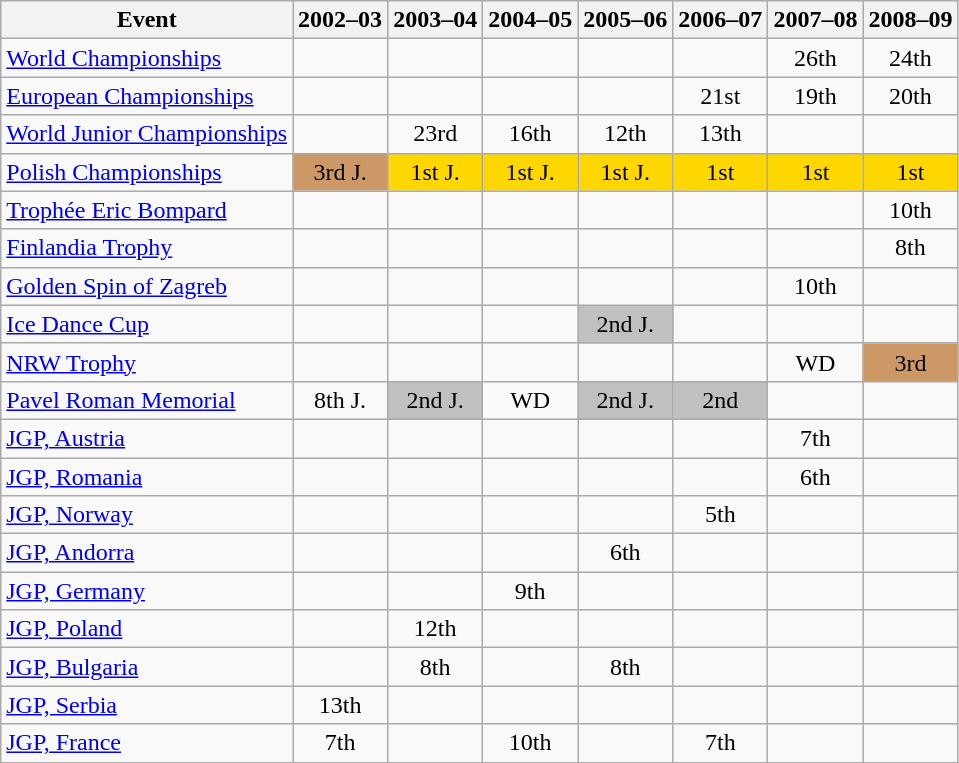<table class="wikitable">
<tr>
<th>Event</th>
<th>2002–03</th>
<th>2003–04</th>
<th>2004–05</th>
<th>2005–06</th>
<th>2006–07</th>
<th>2007–08</th>
<th>2008–09</th>
</tr>
<tr>
<td><a href='#'>World Championships</a></td>
<td></td>
<td></td>
<td></td>
<td></td>
<td></td>
<td align="center">26th</td>
<td align="center">24th</td>
</tr>
<tr>
<td><a href='#'>European Championships</a></td>
<td></td>
<td></td>
<td></td>
<td></td>
<td align="center">21st</td>
<td align="center">19th</td>
<td align="center">20th</td>
</tr>
<tr>
<td><a href='#'>World Junior Championships</a></td>
<td></td>
<td align="center">23rd</td>
<td align="center">16th</td>
<td align="center">12th</td>
<td align="center">13th</td>
<td></td>
<td></td>
</tr>
<tr>
<td><a href='#'>Polish Championships</a></td>
<td align="center" bgcolor="#cc9966">3rd J.</td>
<td align="center" bgcolor="gold">1st J.</td>
<td align="center" bgcolor="gold">1st J.</td>
<td align="center" bgcolor="gold">1st J.</td>
<td align="center" bgcolor="gold">1st</td>
<td align="center" bgcolor="gold">1st</td>
<td align="center" bgcolor="gold">1st</td>
</tr>
<tr>
<td><a href='#'>Trophée Eric Bompard</a></td>
<td></td>
<td></td>
<td></td>
<td></td>
<td></td>
<td></td>
<td align="center">10th</td>
</tr>
<tr>
<td><a href='#'>Finlandia Trophy</a></td>
<td></td>
<td></td>
<td></td>
<td></td>
<td></td>
<td></td>
<td align="center">8th</td>
</tr>
<tr>
<td><a href='#'>Golden Spin of Zagreb</a></td>
<td></td>
<td></td>
<td></td>
<td></td>
<td></td>
<td align="center">10th</td>
<td></td>
</tr>
<tr>
<td><a href='#'>Ice Dance Cup</a></td>
<td></td>
<td></td>
<td></td>
<td align="center" bgcolor="silver">2nd J.</td>
<td></td>
<td></td>
<td></td>
</tr>
<tr>
<td><a href='#'>NRW Trophy</a></td>
<td></td>
<td></td>
<td></td>
<td></td>
<td></td>
<td align="center">WD</td>
<td align="center" bgcolor="#cc9966">3rd</td>
</tr>
<tr>
<td><a href='#'>Pavel Roman Memorial</a></td>
<td align="center">8th J.</td>
<td align="center" bgcolor="silver">2nd J.</td>
<td align="center">WD</td>
<td align="center" bgcolor="silver">2nd J.</td>
<td align="center" bgcolor="silver">2nd</td>
<td></td>
<td></td>
</tr>
<tr>
<td><a href='#'>JGP, Austria</a></td>
<td></td>
<td></td>
<td></td>
<td></td>
<td></td>
<td align="center">7th</td>
<td></td>
</tr>
<tr>
<td><a href='#'>JGP, Romania</a></td>
<td></td>
<td></td>
<td></td>
<td></td>
<td></td>
<td align="center">6th</td>
<td></td>
</tr>
<tr>
<td><a href='#'>JGP, Norway</a></td>
<td></td>
<td></td>
<td></td>
<td></td>
<td align="center">5th</td>
<td></td>
<td></td>
</tr>
<tr>
<td><a href='#'>JGP, Andorra</a></td>
<td></td>
<td></td>
<td></td>
<td align="center">6th</td>
<td></td>
<td></td>
<td></td>
</tr>
<tr>
<td><a href='#'>JGP, Germany</a></td>
<td></td>
<td></td>
<td align="center">9th</td>
<td></td>
<td></td>
<td></td>
<td></td>
</tr>
<tr>
<td><a href='#'>JGP, Poland</a></td>
<td></td>
<td align="center">12th</td>
<td></td>
<td></td>
<td></td>
<td></td>
<td></td>
</tr>
<tr>
<td><a href='#'>JGP, Bulgaria</a></td>
<td></td>
<td align="center">8th</td>
<td></td>
<td align="center">8th</td>
<td></td>
<td></td>
<td></td>
</tr>
<tr>
<td><a href='#'>JGP, Serbia</a></td>
<td align="center">13th</td>
<td></td>
<td></td>
<td></td>
<td></td>
<td></td>
<td></td>
</tr>
<tr>
<td><a href='#'>JGP, France</a></td>
<td align="center">7th</td>
<td></td>
<td align="center">10th</td>
<td></td>
<td align="center">7th</td>
<td></td>
<td></td>
</tr>
</table>
